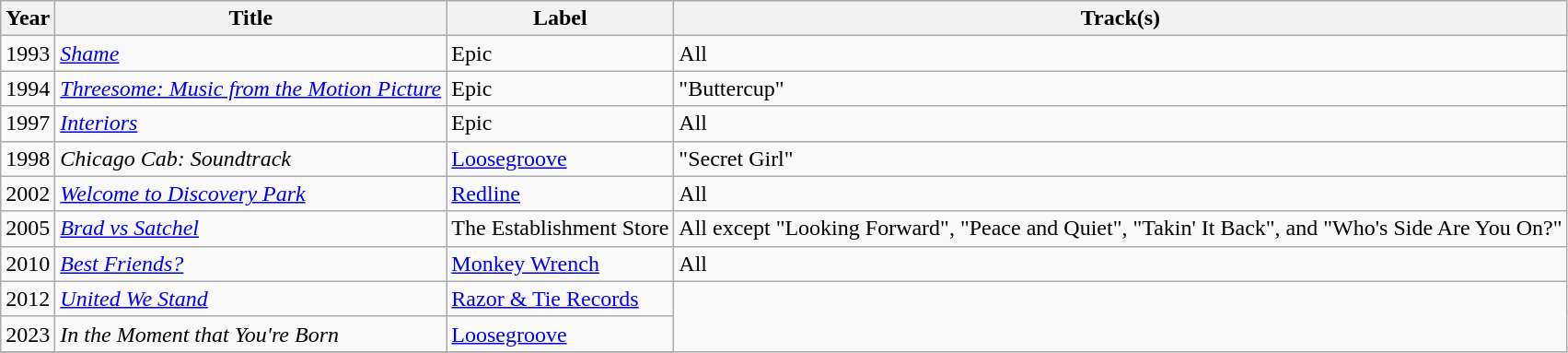<table class="wikitable">
<tr>
<th>Year</th>
<th>Title</th>
<th>Label</th>
<th>Track(s)</th>
</tr>
<tr>
<td>1993</td>
<td><em><a href='#'>Shame</a></em></td>
<td>Epic</td>
<td>All</td>
</tr>
<tr>
<td>1994</td>
<td><em><a href='#'>Threesome: Music from the Motion Picture</a></em></td>
<td>Epic</td>
<td>"Buttercup"</td>
</tr>
<tr>
<td>1997</td>
<td><em><a href='#'>Interiors</a></em></td>
<td>Epic</td>
<td>All</td>
</tr>
<tr>
<td>1998</td>
<td><em>Chicago Cab: Soundtrack</em></td>
<td><a href='#'>Loosegroove</a></td>
<td>"Secret Girl"</td>
</tr>
<tr>
<td>2002</td>
<td><em><a href='#'>Welcome to Discovery Park</a></em></td>
<td><a href='#'>Redline</a></td>
<td>All</td>
</tr>
<tr>
<td>2005</td>
<td><em><a href='#'>Brad vs Satchel</a></em></td>
<td>The Establishment Store</td>
<td>All except "Looking Forward", "Peace and Quiet", "Takin' It Back", and "Who's Side Are You On?"</td>
</tr>
<tr>
<td>2010</td>
<td><em><a href='#'>Best Friends?</a></em></td>
<td><a href='#'>Monkey Wrench</a></td>
<td>All</td>
</tr>
<tr>
<td>2012</td>
<td><em><a href='#'>United We Stand</a></em></td>
<td><a href='#'>Razor & Tie Records</a></td>
</tr>
<tr>
<td>2023</td>
<td><em>In the Moment that You're Born</em></td>
<td><a href='#'>Loosegroove</a></td>
</tr>
<tr>
</tr>
</table>
